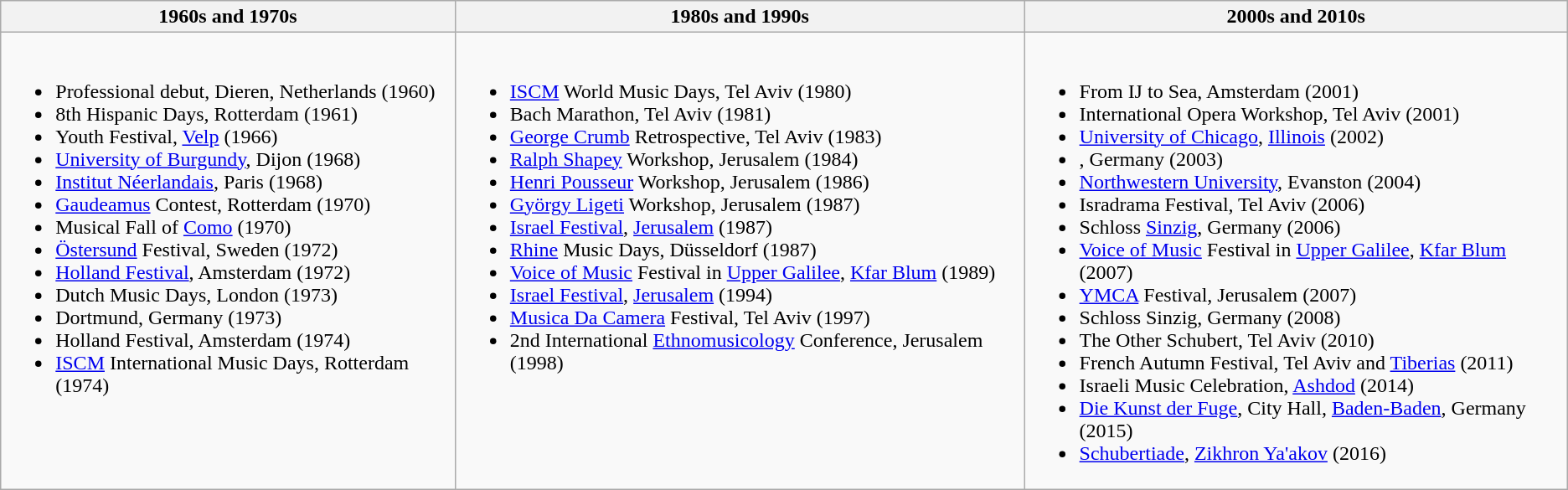<table class="wikitable">
<tr>
<th>1960s and 1970s</th>
<th>1980s and 1990s</th>
<th>2000s and 2010s</th>
</tr>
<tr>
<td valign="top"><br><ul><li>Professional debut, Dieren, Netherlands (1960)</li><li>8th Hispanic Days, Rotterdam (1961)</li><li>Youth Festival, <a href='#'>Velp</a> (1966)</li><li><a href='#'>University of Burgundy</a>, Dijon (1968)</li><li><a href='#'>Institut Néerlandais</a>, Paris (1968)</li><li><a href='#'>Gaudeamus</a> Contest, Rotterdam (1970)</li><li>Musical Fall of <a href='#'>Como</a> (1970)</li><li><a href='#'>Östersund</a> Festival, Sweden (1972)</li><li><a href='#'>Holland Festival</a>, Amsterdam (1972)</li><li>Dutch Music Days, London (1973)</li><li>Dortmund, Germany (1973)</li><li>Holland Festival, Amsterdam (1974)</li><li><a href='#'>ISCM</a> International Music Days, Rotterdam (1974)</li></ul></td>
<td valign="top"><br><ul><li><a href='#'>ISCM</a> World Music Days, Tel Aviv (1980)</li><li>Bach Marathon, Tel Aviv (1981)</li><li><a href='#'>George Crumb</a> Retrospective, Tel Aviv (1983)</li><li><a href='#'>Ralph Shapey</a> Workshop, Jerusalem (1984)</li><li><a href='#'>Henri Pousseur</a> Workshop, Jerusalem (1986)</li><li><a href='#'>György Ligeti</a> Workshop, Jerusalem (1987)</li><li><a href='#'>Israel Festival</a>, <a href='#'>Jerusalem</a> (1987)</li><li><a href='#'>Rhine</a> Music Days, Düsseldorf (1987)</li><li><a href='#'>Voice of Music</a> Festival in <a href='#'>Upper Galilee</a>, <a href='#'>Kfar Blum</a> (1989)</li><li><a href='#'>Israel Festival</a>, <a href='#'>Jerusalem</a> (1994)</li><li><a href='#'>Musica Da Camera</a> Festival, Tel Aviv (1997)</li><li>2nd International <a href='#'>Ethnomusicology</a> Conference, Jerusalem (1998)</li></ul></td>
<td><br><ul><li>From IJ to Sea, Amsterdam (2001)</li><li>International Opera Workshop, Tel Aviv (2001)</li><li><a href='#'>University of Chicago</a>, <a href='#'>Illinois</a> (2002)</li><li>, Germany (2003)</li><li><a href='#'>Northwestern University</a>, Evanston (2004)</li><li>Isradrama Festival, Tel Aviv (2006)</li><li>Schloss <a href='#'>Sinzig</a>, Germany (2006)</li><li><a href='#'>Voice of Music</a> Festival in <a href='#'>Upper Galilee</a>, <a href='#'>Kfar Blum</a> (2007)</li><li><a href='#'>YMCA</a> Festival, Jerusalem (2007)</li><li>Schloss Sinzig, Germany (2008)</li><li>The Other Schubert, Tel Aviv (2010)</li><li>French Autumn Festival, Tel Aviv and <a href='#'>Tiberias</a> (2011)</li><li>Israeli Music Celebration, <a href='#'>Ashdod</a> (2014)</li><li><a href='#'>Die Kunst der Fuge</a>, City Hall, <a href='#'>Baden-Baden</a>, Germany (2015)</li><li><a href='#'>Schubertiade</a>, <a href='#'>Zikhron Ya'akov</a> (2016)</li></ul></td>
</tr>
</table>
